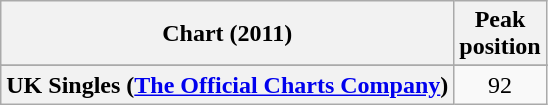<table class="wikitable sortable plainrowheaders">
<tr>
<th scope="col">Chart (2011)</th>
<th scope="col">Peak<br>position</th>
</tr>
<tr>
</tr>
<tr>
</tr>
<tr>
<th scope="row">UK Singles (<a href='#'>The Official Charts Company</a>)</th>
<td style="text-align:center;">92</td>
</tr>
</table>
